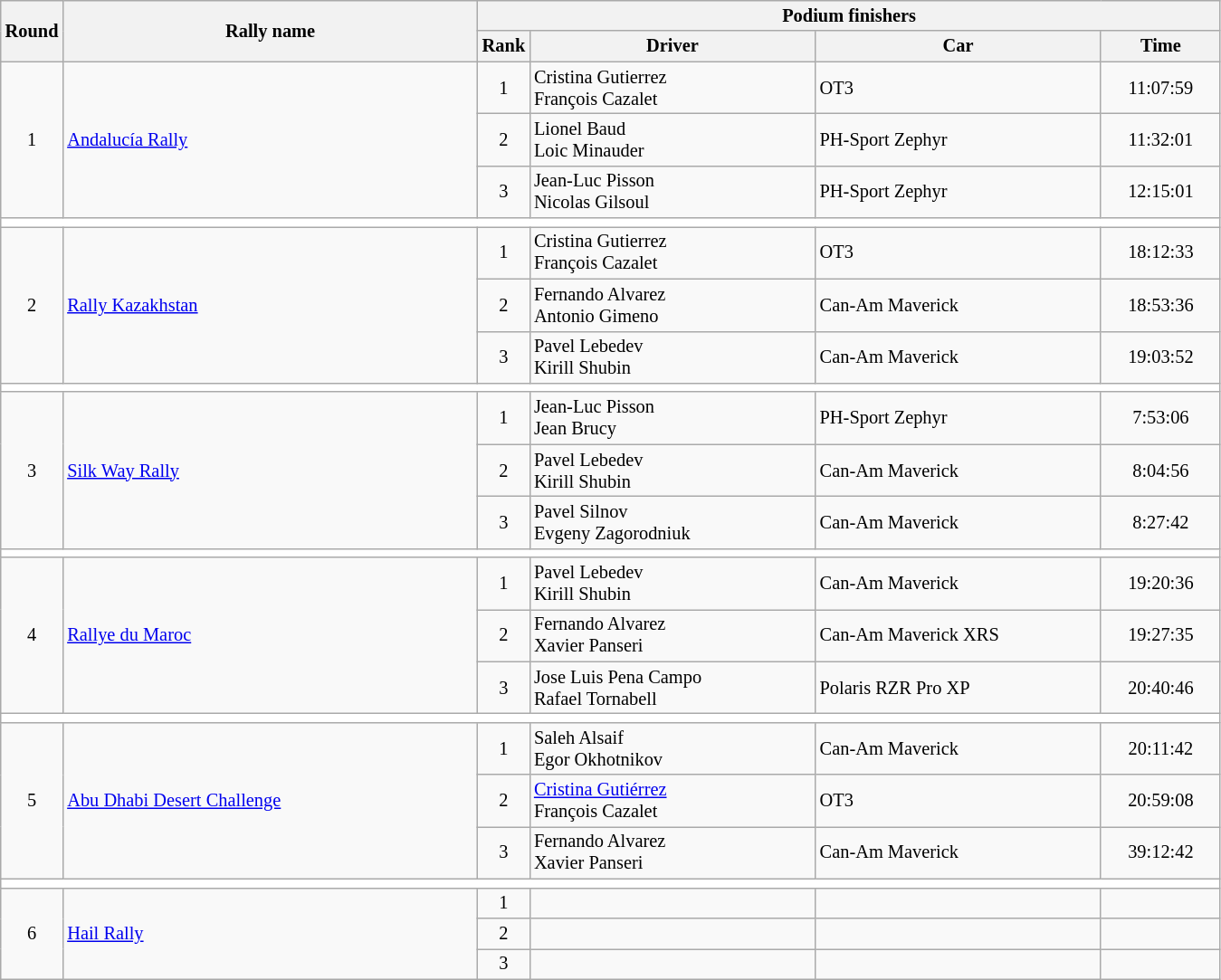<table class="wikitable" style="font-size:85%;">
<tr>
<th rowspan=2>Round</th>
<th style="width:22em" rowspan=2>Rally name</th>
<th colspan=4>Podium finishers</th>
</tr>
<tr>
<th>Rank</th>
<th style="width:15em">Driver</th>
<th style="width:15em">Car</th>
<th style="width:6em">Time</th>
</tr>
<tr>
<td rowspan=3 align=center>1</td>
<td rowspan=3> <a href='#'>Andalucía Rally</a></td>
<td align=center>1</td>
<td> Cristina Gutierrez <br> François Cazalet</td>
<td>OT3</td>
<td align=center>11:07:59</td>
</tr>
<tr>
<td align=center>2</td>
<td> Lionel Baud <br> Loic Minauder</td>
<td>PH-Sport Zephyr</td>
<td align=center>11:32:01</td>
</tr>
<tr>
<td align=center>3</td>
<td> Jean-Luc Pisson <br> Nicolas Gilsoul</td>
<td>PH-Sport Zephyr</td>
<td align=center>12:15:01</td>
</tr>
<tr style="background:white;">
<td colspan=6></td>
</tr>
<tr>
<td rowspan=3 align=center>2</td>
<td rowspan=3> <a href='#'>Rally Kazakhstan</a></td>
<td align=center>1</td>
<td> Cristina Gutierrez <br> François Cazalet</td>
<td>OT3</td>
<td align=center>18:12:33</td>
</tr>
<tr>
<td align=center>2</td>
<td> Fernando Alvarez<br> Antonio Gimeno</td>
<td>Can-Am Maverick</td>
<td align=center>18:53:36</td>
</tr>
<tr>
<td align=center>3</td>
<td> Pavel Lebedev<br> Kirill Shubin</td>
<td>Can-Am Maverick</td>
<td align=center>19:03:52</td>
</tr>
<tr style="background:white;">
<td colspan=6></td>
</tr>
<tr>
<td rowspan=3 align=center>3</td>
<td rowspan=3> <a href='#'>Silk Way Rally</a></td>
<td align=center>1</td>
<td> Jean-Luc Pisson<br> Jean Brucy</td>
<td>PH-Sport Zephyr</td>
<td align=center>7:53:06</td>
</tr>
<tr>
<td align=center>2</td>
<td> Pavel Lebedev<br> Kirill Shubin</td>
<td>Can-Am Maverick</td>
<td align=center>8:04:56</td>
</tr>
<tr>
<td align=center>3</td>
<td> Pavel Silnov<br> Evgeny Zagorodniuk</td>
<td>Can-Am Maverick</td>
<td align=center>8:27:42</td>
</tr>
<tr style="background:white;">
<td colspan=6></td>
</tr>
<tr>
<td rowspan=3 align=center>4</td>
<td rowspan=3> <a href='#'>Rallye du Maroc</a></td>
<td align=center>1</td>
<td> Pavel Lebedev<br> Kirill Shubin</td>
<td>Can-Am Maverick</td>
<td align=center>19:20:36</td>
</tr>
<tr>
<td align=center>2</td>
<td> Fernando Alvarez<br> Xavier Panseri</td>
<td>Can-Am Maverick XRS</td>
<td align=center>19:27:35</td>
</tr>
<tr>
<td align=center>3</td>
<td> Jose Luis Pena Campo<br> Rafael Tornabell</td>
<td>Polaris RZR Pro XP</td>
<td align=center>20:40:46</td>
</tr>
<tr style="background:white;">
<td colspan=6></td>
</tr>
<tr>
<td rowspan=3 align=center>5</td>
<td rowspan=3> <a href='#'>Abu Dhabi Desert Challenge</a></td>
<td align=center>1</td>
<td> Saleh Alsaif<br> Egor Okhotnikov</td>
<td>Can-Am Maverick</td>
<td align=center>20:11:42</td>
</tr>
<tr>
<td align=center>2</td>
<td> <a href='#'>Cristina Gutiérrez</a><br> François Cazalet</td>
<td>OT3</td>
<td align=center>20:59:08</td>
</tr>
<tr>
<td align=center>3</td>
<td> Fernando Alvarez<br> Xavier Panseri</td>
<td>Can-Am Maverick</td>
<td align=center>39:12:42</td>
</tr>
<tr style="background:white;">
<td colspan=6></td>
</tr>
<tr>
<td rowspan=3 align=center>6</td>
<td rowspan=3> <a href='#'>Hail Rally</a></td>
<td align=center>1</td>
<td></td>
<td></td>
<td align=center></td>
</tr>
<tr>
<td align=center>2</td>
<td></td>
<td></td>
<td align=center></td>
</tr>
<tr>
<td align=center>3</td>
<td></td>
<td></td>
<td align=center></td>
</tr>
</table>
